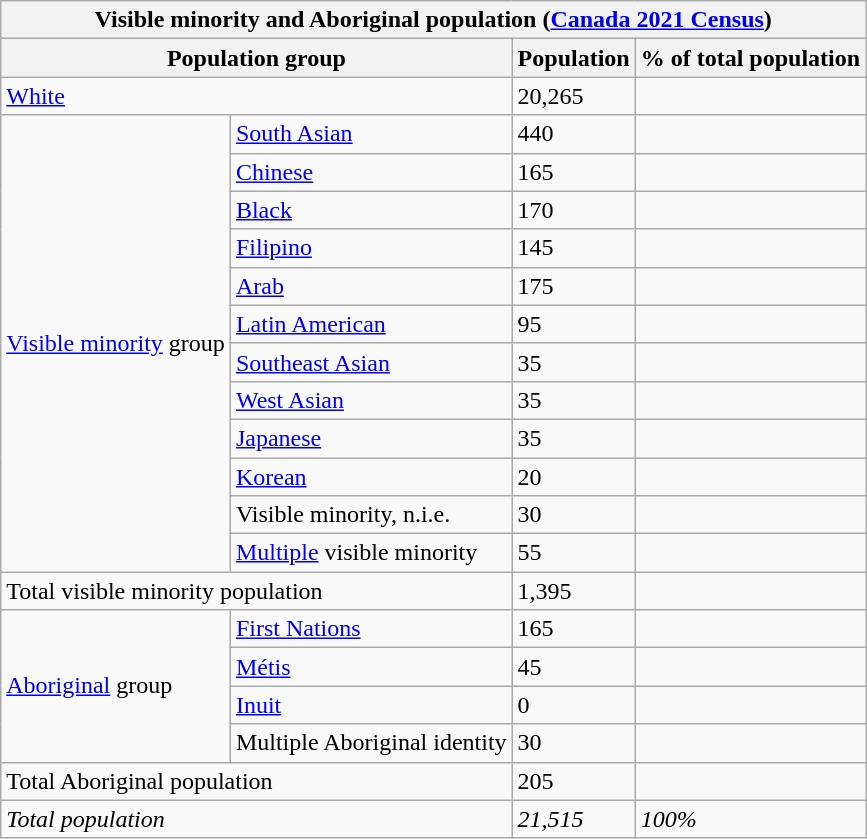<table class="wikitable">
<tr>
<th colspan=4>Visible minority and Aboriginal population (<a href='#'>Canada 2021 Census</a>)</th>
</tr>
<tr>
<th colspan="2">Population group</th>
<th>Population</th>
<th>% of total population</th>
</tr>
<tr>
<td colspan="2"><a href='#'>White</a></td>
<td>20,265</td>
<td></td>
</tr>
<tr>
<td rowspan="12"><a href='#'>Visible minority</a> group</td>
<td><a href='#'>South Asian</a></td>
<td>440</td>
<td></td>
</tr>
<tr>
<td><a href='#'>Chinese</a></td>
<td>165</td>
<td></td>
</tr>
<tr>
<td><a href='#'>Black</a></td>
<td>170</td>
<td></td>
</tr>
<tr>
<td><a href='#'>Filipino</a></td>
<td>145</td>
<td></td>
</tr>
<tr>
<td><a href='#'>Arab</a></td>
<td>175</td>
<td></td>
</tr>
<tr>
<td><a href='#'>Latin American</a></td>
<td>95</td>
<td></td>
</tr>
<tr>
<td><a href='#'>Southeast Asian</a></td>
<td>35</td>
<td></td>
</tr>
<tr>
<td><a href='#'>West Asian</a></td>
<td>35</td>
<td></td>
</tr>
<tr>
<td><a href='#'>Japanese</a></td>
<td>35</td>
<td></td>
</tr>
<tr>
<td><a href='#'>Korean</a></td>
<td>20</td>
<td></td>
</tr>
<tr>
<td>Visible minority, n.i.e.</td>
<td>30</td>
<td></td>
</tr>
<tr>
<td><a href='#'>Multiple</a> visible minority</td>
<td>55</td>
<td></td>
</tr>
<tr>
<td colspan="2">Total visible minority population</td>
<td>1,395</td>
<td></td>
</tr>
<tr>
<td rowspan="4"><a href='#'>Aboriginal</a> group</td>
<td><a href='#'>First Nations</a></td>
<td>165</td>
<td></td>
</tr>
<tr>
<td><a href='#'>Métis</a></td>
<td>45</td>
<td></td>
</tr>
<tr>
<td><a href='#'>Inuit</a></td>
<td>0</td>
<td></td>
</tr>
<tr>
<td>Multiple Aboriginal identity</td>
<td>30</td>
<td></td>
</tr>
<tr>
<td colspan="2">Total Aboriginal population</td>
<td>205</td>
<td></td>
</tr>
<tr>
<td colspan="2"><em>Total population</em></td>
<td><em>21,515</em></td>
<td><em>100%</em></td>
</tr>
</table>
